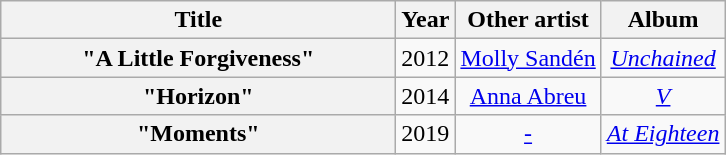<table class="wikitable plainrowheaders" style="text-align:center;">
<tr>
<th scope="col" style="width:16em;">Title</th>
<th scope="col">Year</th>
<th scope="col">Other artist</th>
<th scope="col">Album</th>
</tr>
<tr>
<th scope="row">"A Little Forgiveness"</th>
<td>2012</td>
<td><a href='#'>Molly Sandén</a></td>
<td><em><a href='#'>Unchained</a></em></td>
</tr>
<tr>
<th scope="row">"Horizon"</th>
<td>2014</td>
<td><a href='#'>Anna Abreu</a></td>
<td><em><a href='#'>V</a></em></td>
</tr>
<tr>
<th scope="row">"Moments"</th>
<td>2019</td>
<td><a href='#'>-</a></td>
<td><em><a href='#'>At Eighteen</a></em></td>
</tr>
</table>
